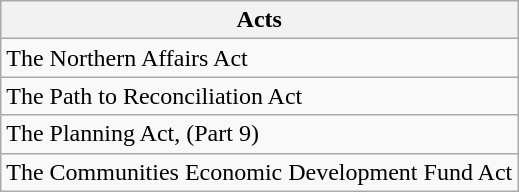<table class="wikitable sortable">
<tr>
<th>Acts</th>
</tr>
<tr>
<td>The Northern Affairs Act</td>
</tr>
<tr>
<td>The Path to Reconciliation Act</td>
</tr>
<tr>
<td>The Planning Act, (Part 9)</td>
</tr>
<tr>
<td>The Communities Economic Development Fund Act</td>
</tr>
</table>
